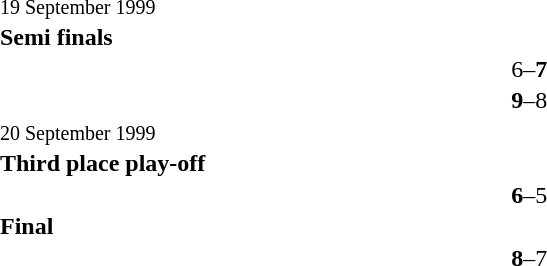<table width=100% cellspacing=1>
<tr>
<th width=22%></th>
<th width=12%></th>
<th></th>
</tr>
<tr>
<td><small>19 September 1999</small></td>
</tr>
<tr>
<td><strong>Semi finals</strong></td>
</tr>
<tr>
<td align=right></td>
<td align=center>6–<strong>7</strong></td>
<td><strong></strong></td>
</tr>
<tr>
<td align=right><strong></strong></td>
<td align=center><strong>9</strong>–8</td>
<td></td>
</tr>
<tr>
<td><small>20 September 1999</small></td>
</tr>
<tr>
<td><strong>Third place play-off</strong></td>
</tr>
<tr>
<td align=right><strong></strong></td>
<td align=center><strong>6</strong>–5</td>
<td></td>
</tr>
<tr>
<td><strong>Final</strong></td>
</tr>
<tr>
<td align=right><strong></strong></td>
<td align=center><strong>8</strong>–7</td>
<td></td>
</tr>
</table>
